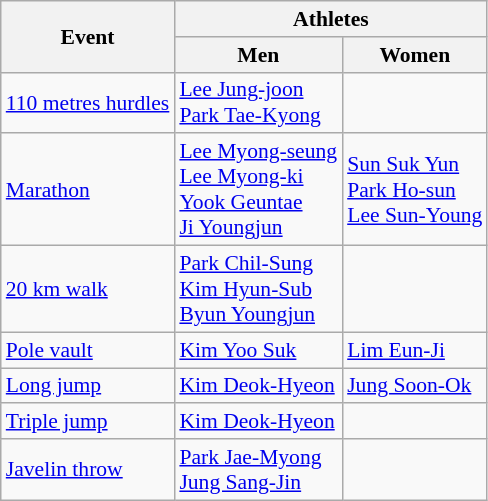<table class=wikitable style="font-size:90%">
<tr>
<th rowspan=2>Event</th>
<th colspan=2>Athletes</th>
</tr>
<tr>
<th>Men</th>
<th>Women</th>
</tr>
<tr>
<td><a href='#'>110 metres hurdles</a></td>
<td><a href='#'>Lee Jung-joon</a> <br> <a href='#'>Park Tae-Kyong</a></td>
<td></td>
</tr>
<tr>
<td><a href='#'>Marathon</a></td>
<td><a href='#'>Lee Myong-seung</a> <br> <a href='#'>Lee Myong-ki</a> <br> <a href='#'>Yook Geuntae</a> <br> <a href='#'>Ji Youngjun</a></td>
<td><a href='#'>Sun Suk Yun</a> <br> <a href='#'>Park Ho-sun</a> <br> <a href='#'>Lee Sun-Young</a></td>
</tr>
<tr>
<td><a href='#'>20 km walk</a></td>
<td><a href='#'>Park Chil-Sung</a> <br> <a href='#'>Kim Hyun-Sub</a> <br> <a href='#'>Byun Youngjun</a></td>
<td></td>
</tr>
<tr>
<td><a href='#'>Pole vault</a></td>
<td><a href='#'>Kim Yoo Suk</a></td>
<td><a href='#'>Lim Eun-Ji</a></td>
</tr>
<tr>
<td><a href='#'>Long jump</a></td>
<td><a href='#'>Kim Deok-Hyeon</a></td>
<td><a href='#'>Jung Soon-Ok</a></td>
</tr>
<tr>
<td><a href='#'>Triple jump</a></td>
<td><a href='#'>Kim Deok-Hyeon</a></td>
<td></td>
</tr>
<tr>
<td><a href='#'>Javelin throw</a></td>
<td><a href='#'>Park Jae-Myong</a> <br> <a href='#'>Jung Sang-Jin</a></td>
<td></td>
</tr>
</table>
